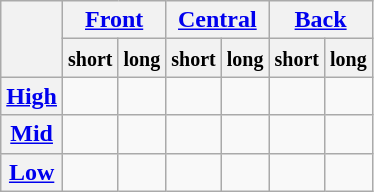<table class="wikitable" style="text-align:center;">
<tr>
<th rowspan="2"></th>
<th colspan="2"><a href='#'>Front</a></th>
<th colspan="2"><a href='#'>Central</a></th>
<th colspan="2"><a href='#'>Back</a></th>
</tr>
<tr>
<th><small>short</small></th>
<th><small>long</small></th>
<th><small>short</small></th>
<th><small>long</small></th>
<th><small>short</small></th>
<th><small>long</small></th>
</tr>
<tr>
<th><a href='#'>High</a></th>
<td></td>
<td></td>
<td></td>
<td></td>
<td></td>
<td></td>
</tr>
<tr>
<th><a href='#'>Mid</a></th>
<td></td>
<td></td>
<td></td>
<td></td>
<td></td>
<td></td>
</tr>
<tr>
<th><a href='#'>Low</a></th>
<td></td>
<td></td>
<td></td>
<td></td>
<td></td>
<td></td>
</tr>
</table>
